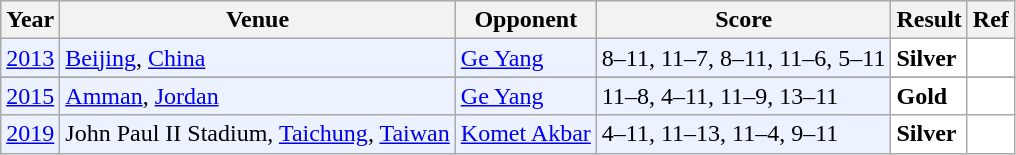<table class="sortable wikitable">
<tr>
<th>Year</th>
<th>Venue</th>
<th>Opponent</th>
<th>Score</th>
<th>Result</th>
<th>Ref</th>
</tr>
<tr style="background:#ECF2FF">
<td align="center"><a href='#'>2013</a></td>
<td align="left"><a href='#'>Beijing</a>, <a href='#'>China</a></td>
<td align="left"> <a href='#'>Ge Yang</a></td>
<td align="left">8–11, 11–7, 8–11, 11–6, 5–11</td>
<td style="text-align:left; background:white"> <strong>Silver</strong></td>
<td style="text-align:center; background:white"></td>
</tr>
<tr>
</tr>
<tr style="background:#ECF2FF">
<td align="center"><a href='#'>2015</a></td>
<td align="left"><a href='#'>Amman</a>, <a href='#'>Jordan</a></td>
<td align="left"> <a href='#'>Ge Yang</a></td>
<td align="left">11–8, 4–11, 11–9, 13–11</td>
<td style="text-align:left; background:white"> <strong>Gold</strong></td>
<td style="text-align:center; background:white"></td>
</tr>
<tr style="background:#ECF2FF">
<td align="center"><a href='#'>2019</a></td>
<td align="left">John Paul II Stadium, <a href='#'>Taichung</a>, <a href='#'>Taiwan</a></td>
<td align="left"> <a href='#'>Komet Akbar</a></td>
<td align="left">4–11, 11–13, 11–4, 9–11</td>
<td style="text-align:left; background:white"> <strong>Silver</strong></td>
<td style="text-align:center; background:white"></td>
</tr>
</table>
